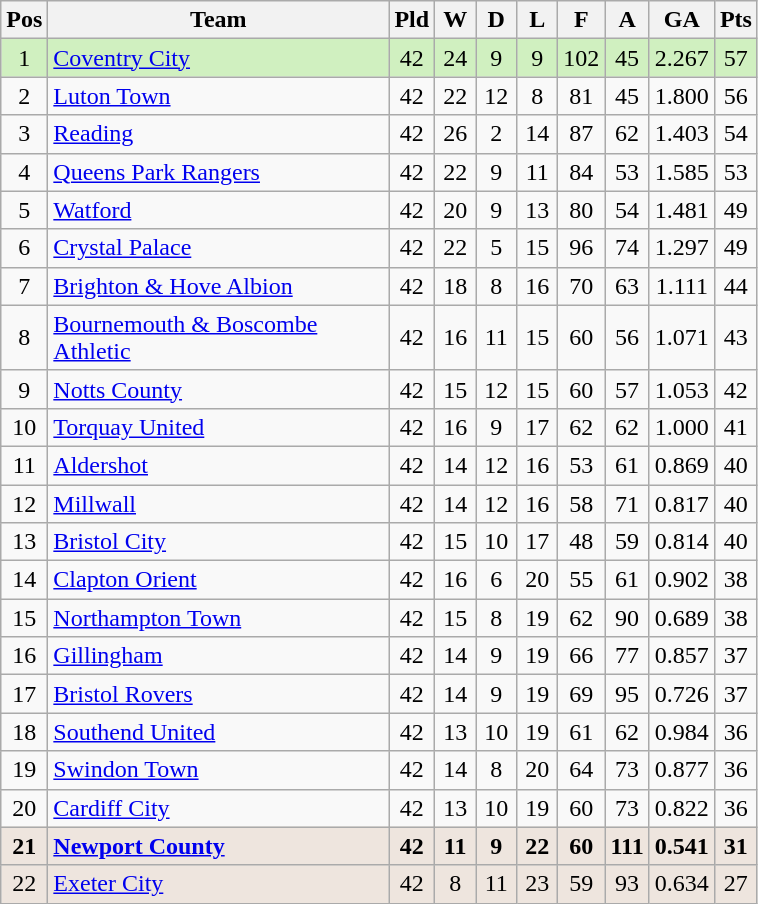<table class="wikitable" style="text-align: center;">
<tr>
<th width=20>Pos</th>
<th width=220>Team</th>
<th width=20>Pld</th>
<th width=20>W</th>
<th width=20>D</th>
<th width=20>L</th>
<th width=20>F</th>
<th width=20>A</th>
<th width=30>GA</th>
<th width=20>Pts</th>
</tr>
<tr style="background:#D0F0C0;">
<td>1</td>
<td align="left"><a href='#'>Coventry City</a></td>
<td>42</td>
<td>24</td>
<td>9</td>
<td>9</td>
<td>102</td>
<td>45</td>
<td>2.267</td>
<td>57</td>
</tr>
<tr>
<td>2</td>
<td align="left"><a href='#'>Luton Town</a></td>
<td>42</td>
<td>22</td>
<td>12</td>
<td>8</td>
<td>81</td>
<td>45</td>
<td>1.800</td>
<td>56</td>
</tr>
<tr>
<td>3</td>
<td align="left"><a href='#'>Reading</a></td>
<td>42</td>
<td>26</td>
<td>2</td>
<td>14</td>
<td>87</td>
<td>62</td>
<td>1.403</td>
<td>54</td>
</tr>
<tr>
<td>4</td>
<td align="left"><a href='#'>Queens Park Rangers</a></td>
<td>42</td>
<td>22</td>
<td>9</td>
<td>11</td>
<td>84</td>
<td>53</td>
<td>1.585</td>
<td>53</td>
</tr>
<tr>
<td>5</td>
<td align="left"><a href='#'>Watford</a></td>
<td>42</td>
<td>20</td>
<td>9</td>
<td>13</td>
<td>80</td>
<td>54</td>
<td>1.481</td>
<td>49</td>
</tr>
<tr>
<td>6</td>
<td align="left"><a href='#'>Crystal Palace</a></td>
<td>42</td>
<td>22</td>
<td>5</td>
<td>15</td>
<td>96</td>
<td>74</td>
<td>1.297</td>
<td>49</td>
</tr>
<tr>
<td>7</td>
<td align="left"><a href='#'>Brighton & Hove Albion</a></td>
<td>42</td>
<td>18</td>
<td>8</td>
<td>16</td>
<td>70</td>
<td>63</td>
<td>1.111</td>
<td>44</td>
</tr>
<tr>
<td>8</td>
<td align="left"><a href='#'>Bournemouth & Boscombe Athletic</a></td>
<td>42</td>
<td>16</td>
<td>11</td>
<td>15</td>
<td>60</td>
<td>56</td>
<td>1.071</td>
<td>43</td>
</tr>
<tr>
<td>9</td>
<td align="left"><a href='#'>Notts County</a></td>
<td>42</td>
<td>15</td>
<td>12</td>
<td>15</td>
<td>60</td>
<td>57</td>
<td>1.053</td>
<td>42</td>
</tr>
<tr>
<td>10</td>
<td align="left"><a href='#'>Torquay United</a></td>
<td>42</td>
<td>16</td>
<td>9</td>
<td>17</td>
<td>62</td>
<td>62</td>
<td>1.000</td>
<td>41</td>
</tr>
<tr>
<td>11</td>
<td align="left"><a href='#'>Aldershot</a></td>
<td>42</td>
<td>14</td>
<td>12</td>
<td>16</td>
<td>53</td>
<td>61</td>
<td>0.869</td>
<td>40</td>
</tr>
<tr>
<td>12</td>
<td align="left"><a href='#'>Millwall</a></td>
<td>42</td>
<td>14</td>
<td>12</td>
<td>16</td>
<td>58</td>
<td>71</td>
<td>0.817</td>
<td>40</td>
</tr>
<tr>
<td>13</td>
<td align="left"><a href='#'>Bristol City</a></td>
<td>42</td>
<td>15</td>
<td>10</td>
<td>17</td>
<td>48</td>
<td>59</td>
<td>0.814</td>
<td>40</td>
</tr>
<tr>
<td>14</td>
<td align="left"><a href='#'>Clapton Orient</a></td>
<td>42</td>
<td>16</td>
<td>6</td>
<td>20</td>
<td>55</td>
<td>61</td>
<td>0.902</td>
<td>38</td>
</tr>
<tr>
<td>15</td>
<td align="left"><a href='#'>Northampton Town</a></td>
<td>42</td>
<td>15</td>
<td>8</td>
<td>19</td>
<td>62</td>
<td>90</td>
<td>0.689</td>
<td>38</td>
</tr>
<tr>
<td>16</td>
<td align="left"><a href='#'>Gillingham</a></td>
<td>42</td>
<td>14</td>
<td>9</td>
<td>19</td>
<td>66</td>
<td>77</td>
<td>0.857</td>
<td>37</td>
</tr>
<tr>
<td>17</td>
<td align="left"><a href='#'>Bristol Rovers</a></td>
<td>42</td>
<td>14</td>
<td>9</td>
<td>19</td>
<td>69</td>
<td>95</td>
<td>0.726</td>
<td>37</td>
</tr>
<tr>
<td>18</td>
<td align="left"><a href='#'>Southend United</a></td>
<td>42</td>
<td>13</td>
<td>10</td>
<td>19</td>
<td>61</td>
<td>62</td>
<td>0.984</td>
<td>36</td>
</tr>
<tr>
<td>19</td>
<td align="left"><a href='#'>Swindon Town</a></td>
<td>42</td>
<td>14</td>
<td>8</td>
<td>20</td>
<td>64</td>
<td>73</td>
<td>0.877</td>
<td>36</td>
</tr>
<tr>
<td>20</td>
<td align="left"><a href='#'>Cardiff City</a></td>
<td>42</td>
<td>13</td>
<td>10</td>
<td>19</td>
<td>60</td>
<td>73</td>
<td>0.822</td>
<td>36</td>
</tr>
<tr style="background:#eee5de;">
<td><strong>21</strong></td>
<td align="left"><strong><a href='#'>Newport County</a></strong></td>
<td><strong>42</strong></td>
<td><strong>11</strong></td>
<td><strong>9</strong></td>
<td><strong>22</strong></td>
<td><strong>60</strong></td>
<td><strong>111</strong></td>
<td><strong>0.541</strong></td>
<td><strong>31</strong></td>
</tr>
<tr style="background:#eee5de;">
<td>22</td>
<td align="left"><a href='#'>Exeter City</a></td>
<td>42</td>
<td>8</td>
<td>11</td>
<td>23</td>
<td>59</td>
<td>93</td>
<td>0.634</td>
<td>27</td>
</tr>
</table>
